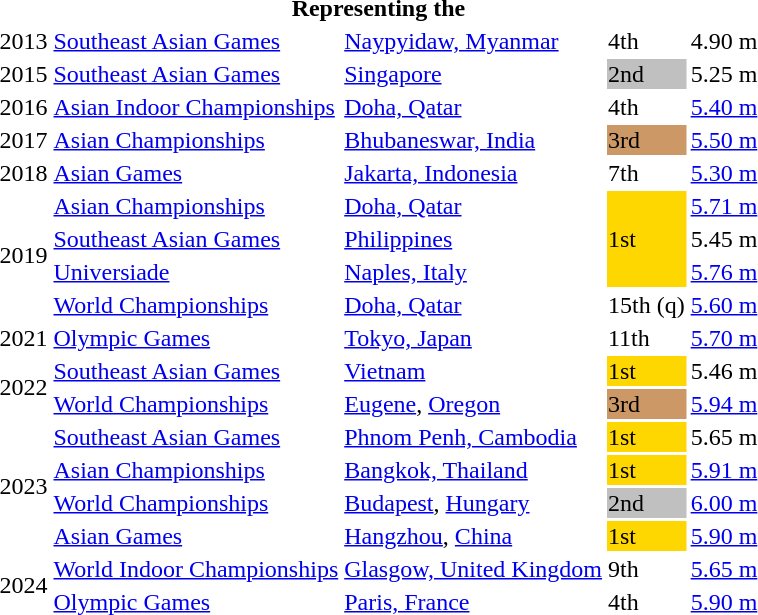<table>
<tr>
<th colspan="6">Representing the </th>
</tr>
<tr>
<td>2013</td>
<td><a href='#'>Southeast Asian Games</a></td>
<td><a href='#'>Naypyidaw, Myanmar</a></td>
<td>4th</td>
<td>4.90 m</td>
</tr>
<tr>
<td>2015</td>
<td><a href='#'>Southeast Asian Games</a></td>
<td><a href='#'>Singapore</a></td>
<td bgcolor=silver>2nd</td>
<td>5.25 m</td>
</tr>
<tr>
<td>2016</td>
<td><a href='#'>Asian Indoor Championships</a></td>
<td><a href='#'>Doha, Qatar</a></td>
<td>4th</td>
<td><a href='#'>5.40 m</a></td>
</tr>
<tr>
<td>2017</td>
<td><a href='#'>Asian Championships</a></td>
<td><a href='#'>Bhubaneswar, India</a></td>
<td bgcolor="cc9966">3rd</td>
<td><a href='#'>5.50 m</a></td>
</tr>
<tr>
<td>2018</td>
<td><a href='#'>Asian Games</a></td>
<td><a href='#'>Jakarta, Indonesia</a></td>
<td>7th</td>
<td><a href='#'>5.30 m</a></td>
</tr>
<tr>
<td rowspan=4>2019</td>
<td><a href='#'>Asian Championships</a></td>
<td><a href='#'>Doha, Qatar</a></td>
<td rowspan=3 bgcolor="gold">1st</td>
<td><a href='#'>5.71 m</a></td>
</tr>
<tr>
<td><a href='#'>Southeast Asian Games</a></td>
<td><a href='#'>Philippines</a></td>
<td>5.45 m</td>
</tr>
<tr>
<td><a href='#'>Universiade</a></td>
<td><a href='#'>Naples, Italy</a></td>
<td><a href='#'>5.76 m</a></td>
</tr>
<tr>
<td><a href='#'>World Championships</a></td>
<td><a href='#'>Doha, Qatar</a></td>
<td>15th (q)</td>
<td><a href='#'>5.60 m</a></td>
</tr>
<tr>
<td>2021</td>
<td><a href='#'>Olympic Games</a></td>
<td><a href='#'>Tokyo, Japan</a></td>
<td>11th</td>
<td><a href='#'>5.70 m</a></td>
</tr>
<tr>
<td rowspan=2>2022</td>
<td><a href='#'>Southeast Asian Games</a></td>
<td><a href='#'>Vietnam</a></td>
<td bgcolor="gold">1st</td>
<td>5.46 m</td>
</tr>
<tr>
<td><a href='#'>World Championships</a></td>
<td><a href='#'>Eugene</a>, <a href='#'>Oregon</a></td>
<td bgcolor="cc9966">3rd</td>
<td><a href='#'>5.94 m</a></td>
</tr>
<tr>
<td rowspan=4>2023</td>
<td><a href='#'>Southeast Asian Games</a></td>
<td><a href='#'>Phnom Penh, Cambodia</a></td>
<td bgcolor="gold">1st</td>
<td>5.65 m</td>
</tr>
<tr>
<td><a href='#'>Asian Championships</a></td>
<td><a href='#'>Bangkok, Thailand</a></td>
<td bgcolor="gold">1st</td>
<td><a href='#'>5.91 m</a></td>
</tr>
<tr>
<td><a href='#'>World Championships</a></td>
<td><a href='#'>Budapest</a>, <a href='#'>Hungary</a></td>
<td bgcolor=silver>2nd</td>
<td><a href='#'>6.00 m</a></td>
</tr>
<tr>
<td><a href='#'>Asian Games</a></td>
<td><a href='#'>Hangzhou</a>, <a href='#'>China</a></td>
<td bgcolor=gold>1st</td>
<td><a href='#'>5.90 m</a></td>
</tr>
<tr>
<td rowspan=2>2024</td>
<td><a href='#'>World Indoor Championships</a></td>
<td><a href='#'>Glasgow, United Kingdom</a></td>
<td>9th</td>
<td><a href='#'>5.65 m</a></td>
</tr>
<tr>
<td><a href='#'>Olympic Games</a></td>
<td><a href='#'>Paris, France</a></td>
<td>4th</td>
<td><a href='#'>5.90 m</a></td>
</tr>
</table>
